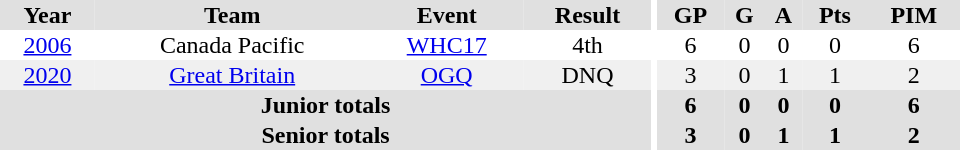<table border="0" cellpadding="1" cellspacing="0" ID="Table3" style="text-align:center; width:40em">
<tr ALIGN="center" bgcolor="#e0e0e0">
<th>Year</th>
<th>Team</th>
<th>Event</th>
<th>Result</th>
<th rowspan="99" bgcolor="#ffffff"></th>
<th>GP</th>
<th>G</th>
<th>A</th>
<th>Pts</th>
<th>PIM</th>
</tr>
<tr ALIGN="center">
<td><a href='#'>2006</a></td>
<td>Canada Pacific</td>
<td><a href='#'>WHC17</a></td>
<td>4th</td>
<td>6</td>
<td>0</td>
<td>0</td>
<td>0</td>
<td>6</td>
</tr>
<tr bgcolor="#f0f0f0">
<td><a href='#'>2020</a></td>
<td><a href='#'>Great Britain</a></td>
<td><a href='#'>OGQ</a></td>
<td>DNQ</td>
<td>3</td>
<td>0</td>
<td>1</td>
<td>1</td>
<td>2</td>
</tr>
<tr bgcolor="#e0e0e0">
<th colspan="4">Junior totals</th>
<th>6</th>
<th>0</th>
<th>0</th>
<th>0</th>
<th>6</th>
</tr>
<tr bgcolor="#e0e0e0">
<th colspan="4">Senior totals</th>
<th>3</th>
<th>0</th>
<th>1</th>
<th>1</th>
<th>2</th>
</tr>
</table>
